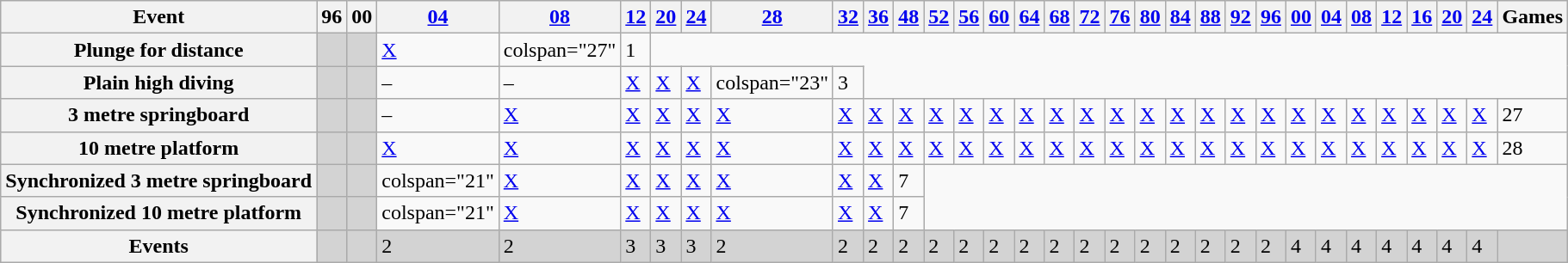<table class="wikitable plainrowheaders defaultcenter sticky-header">
<tr>
<th scope="col">Event</th>
<th scope="col"><span>96</span></th>
<th scope="col"><span>00</span></th>
<th scope="col"><a href='#'>04</a></th>
<th scope="col"><a href='#'>08</a></th>
<th scope="col"><a href='#'>12</a></th>
<th scope="col"><a href='#'>20</a></th>
<th scope="col"><a href='#'>24</a></th>
<th scope="col"><a href='#'>28</a></th>
<th scope="col"><a href='#'>32</a></th>
<th scope="col"><a href='#'>36</a></th>
<th scope="col"><a href='#'>48</a></th>
<th scope="col"><a href='#'>52</a></th>
<th scope="col"><a href='#'>56</a></th>
<th scope="col"><a href='#'>60</a></th>
<th scope="col"><a href='#'>64</a></th>
<th scope="col"><a href='#'>68</a></th>
<th scope="col"><a href='#'>72</a></th>
<th scope="col"><a href='#'>76</a></th>
<th scope="col"><a href='#'>80</a></th>
<th scope="col"><a href='#'>84</a></th>
<th scope="col"><a href='#'>88</a></th>
<th scope="col"><a href='#'>92</a></th>
<th scope="col"><a href='#'>96</a></th>
<th scope="col"><a href='#'>00</a></th>
<th scope="col"><a href='#'>04</a></th>
<th scope="col"><a href='#'>08</a></th>
<th scope="col"><a href='#'>12</a></th>
<th scope="col"><a href='#'>16</a></th>
<th scope="col"><a href='#'>20</a></th>
<th scope="col"><a href='#'>24</a></th>
<th scope="col">Games</th>
</tr>
<tr>
<th scope="row">Plunge for distance</th>
<td bgcolor=lightgray></td>
<td bgcolor=lightgray></td>
<td><a href='#'>X</a></td>
<td>colspan="27"</td>
<td>1</td>
</tr>
<tr>
<th scope="row">Plain high diving</th>
<td bgcolor=lightgray></td>
<td bgcolor=lightgray></td>
<td>–</td>
<td>–</td>
<td><a href='#'>X</a></td>
<td><a href='#'>X</a></td>
<td><a href='#'>X</a></td>
<td>colspan="23"</td>
<td>3</td>
</tr>
<tr>
<th scope="row">3 metre springboard</th>
<td bgcolor=lightgray></td>
<td bgcolor=lightgray></td>
<td>–</td>
<td><a href='#'>X</a></td>
<td><a href='#'>X</a></td>
<td><a href='#'>X</a></td>
<td><a href='#'>X</a></td>
<td><a href='#'>X</a></td>
<td><a href='#'>X</a></td>
<td><a href='#'>X</a></td>
<td><a href='#'>X</a></td>
<td><a href='#'>X</a></td>
<td><a href='#'>X</a></td>
<td><a href='#'>X</a></td>
<td><a href='#'>X</a></td>
<td><a href='#'>X</a></td>
<td><a href='#'>X</a></td>
<td><a href='#'>X</a></td>
<td><a href='#'>X</a></td>
<td><a href='#'>X</a></td>
<td><a href='#'>X</a></td>
<td><a href='#'>X</a></td>
<td><a href='#'>X</a></td>
<td><a href='#'>X</a></td>
<td><a href='#'>X</a></td>
<td><a href='#'>X</a></td>
<td><a href='#'>X</a></td>
<td><a href='#'>X</a></td>
<td><a href='#'>X</a></td>
<td><a href='#'>X</a></td>
<td>27</td>
</tr>
<tr>
<th scope="row">10 metre platform</th>
<td bgcolor=lightgray></td>
<td bgcolor=lightgray></td>
<td><a href='#'>X</a></td>
<td><a href='#'>X</a></td>
<td><a href='#'>X</a></td>
<td><a href='#'>X</a></td>
<td><a href='#'>X</a></td>
<td><a href='#'>X</a></td>
<td><a href='#'>X</a></td>
<td><a href='#'>X</a></td>
<td><a href='#'>X</a></td>
<td><a href='#'>X</a></td>
<td><a href='#'>X</a></td>
<td><a href='#'>X</a></td>
<td><a href='#'>X</a></td>
<td><a href='#'>X</a></td>
<td><a href='#'>X</a></td>
<td><a href='#'>X</a></td>
<td><a href='#'>X</a></td>
<td><a href='#'>X</a></td>
<td><a href='#'>X</a></td>
<td><a href='#'>X</a></td>
<td><a href='#'>X</a></td>
<td><a href='#'>X</a></td>
<td><a href='#'>X</a></td>
<td><a href='#'>X</a></td>
<td><a href='#'>X</a></td>
<td><a href='#'>X</a></td>
<td><a href='#'>X</a></td>
<td><a href='#'>X</a></td>
<td>28</td>
</tr>
<tr>
<th scope="row">Synchronized 3 metre springboard</th>
<td bgcolor=lightgray></td>
<td bgcolor=lightgray></td>
<td>colspan="21"</td>
<td><a href='#'>X</a></td>
<td><a href='#'>X</a></td>
<td><a href='#'>X</a></td>
<td><a href='#'>X</a></td>
<td><a href='#'>X</a></td>
<td><a href='#'>X</a></td>
<td><a href='#'>X</a></td>
<td>7</td>
</tr>
<tr>
<th scope="row">Synchronized 10 metre platform</th>
<td bgcolor=lightgray></td>
<td bgcolor=lightgray></td>
<td>colspan="21"</td>
<td><a href='#'>X</a></td>
<td><a href='#'>X</a></td>
<td><a href='#'>X</a></td>
<td><a href='#'>X</a></td>
<td><a href='#'>X</a></td>
<td><a href='#'>X</a></td>
<td><a href='#'>X</a></td>
<td>7</td>
</tr>
<tr bgcolor=lightgray>
<th scope="row"><strong>Events</strong></th>
<td bgcolor=lightgray></td>
<td bgcolor=lightgray></td>
<td>2</td>
<td>2</td>
<td>3</td>
<td>3</td>
<td>3</td>
<td>2</td>
<td>2</td>
<td>2</td>
<td>2</td>
<td>2</td>
<td>2</td>
<td>2</td>
<td>2</td>
<td>2</td>
<td>2</td>
<td>2</td>
<td>2</td>
<td>2</td>
<td>2</td>
<td>2</td>
<td>2</td>
<td>4</td>
<td>4</td>
<td>4</td>
<td>4</td>
<td>4</td>
<td>4</td>
<td>4</td>
<td></td>
</tr>
</table>
